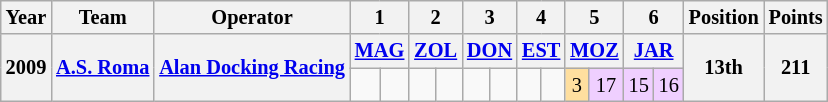<table class="wikitable" style="text-align:center; font-size:85%">
<tr>
<th>Year</th>
<th>Team</th>
<th>Operator</th>
<th colspan=2>1</th>
<th colspan=2>2</th>
<th colspan=2>3</th>
<th colspan=2>4</th>
<th colspan=2>5</th>
<th colspan=2>6</th>
<th>Position</th>
<th>Points</th>
</tr>
<tr>
<th rowspan=2>2009</th>
<th rowspan=2 nowrap><a href='#'>A.S. Roma</a></th>
<th rowspan=2 nowrap><a href='#'>Alan Docking Racing</a></th>
<th colspan=2><a href='#'>MAG</a></th>
<th colspan=2><a href='#'>ZOL</a></th>
<th colspan=2><a href='#'>DON</a></th>
<th colspan=2><a href='#'>EST</a></th>
<th colspan=2><a href='#'>MOZ</a></th>
<th colspan=2><a href='#'>JAR</a></th>
<th rowspan=2>13th</th>
<th rowspan=2>211</th>
</tr>
<tr>
<td></td>
<td></td>
<td></td>
<td></td>
<td></td>
<td></td>
<td></td>
<td></td>
<td style="background:#ffdf9f;">3</td>
<td style="background:#efcfff;">17</td>
<td style="background:#efcfff;">15</td>
<td style="background:#efcfff;">16</td>
</tr>
</table>
